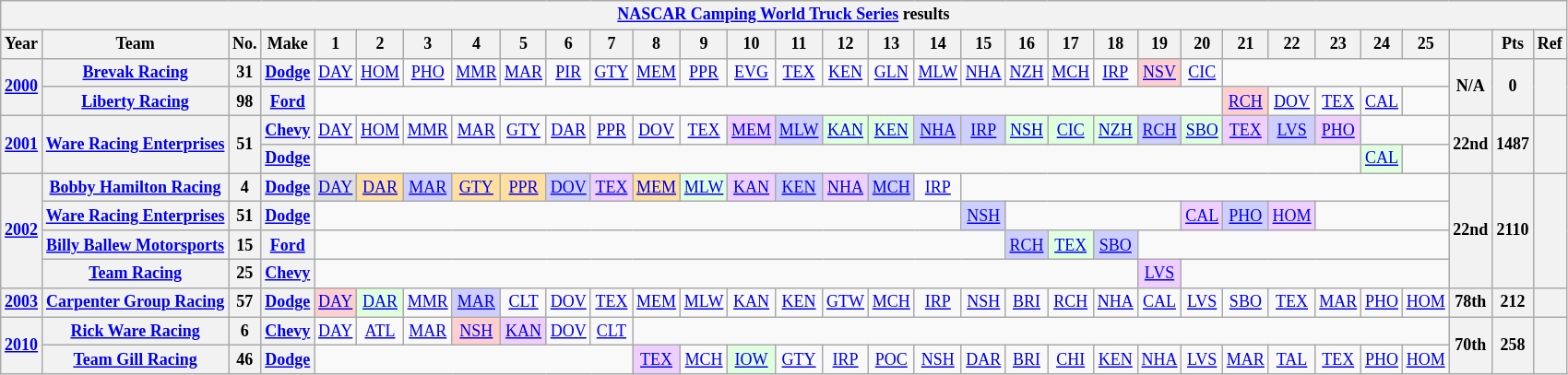<table class="wikitable" style="text-align:center; font-size:75%">
<tr>
<th colspan=46><a href='#'>NASCAR Camping World Truck Series</a> results</th>
</tr>
<tr>
<th>Year</th>
<th>Team</th>
<th>No.</th>
<th>Make</th>
<th>1</th>
<th>2</th>
<th>3</th>
<th>4</th>
<th>5</th>
<th>6</th>
<th>7</th>
<th>8</th>
<th>9</th>
<th>10</th>
<th>11</th>
<th>12</th>
<th>13</th>
<th>14</th>
<th>15</th>
<th>16</th>
<th>17</th>
<th>18</th>
<th>19</th>
<th>20</th>
<th>21</th>
<th>22</th>
<th>23</th>
<th>24</th>
<th>25</th>
<th></th>
<th>Pts</th>
<th>Ref</th>
</tr>
<tr>
<th rowspan=2><a href='#'>2000</a></th>
<th><a href='#'>Brevak Racing</a></th>
<th>31</th>
<th><a href='#'>Dodge</a></th>
<td><a href='#'>DAY</a></td>
<td><a href='#'>HOM</a></td>
<td><a href='#'>PHO</a></td>
<td><a href='#'>MMR</a></td>
<td><a href='#'>MAR</a></td>
<td><a href='#'>PIR</a></td>
<td><a href='#'>GTY</a></td>
<td><a href='#'>MEM</a></td>
<td><a href='#'>PPR</a></td>
<td><a href='#'>EVG</a></td>
<td><a href='#'>TEX</a></td>
<td><a href='#'>KEN</a></td>
<td><a href='#'>GLN</a></td>
<td><a href='#'>MLW</a></td>
<td><a href='#'>NHA</a></td>
<td><a href='#'>NZH</a></td>
<td><a href='#'>MCH</a></td>
<td><a href='#'>IRP</a></td>
<td style="background:#FFCFCF;"><a href='#'>NSV</a><br></td>
<td><a href='#'>CIC</a></td>
<td colspan=5></td>
<th rowspan=2>N/A</th>
<th rowspan=2>0</th>
<th rowspan=2></th>
</tr>
<tr>
<th><a href='#'>Liberty Racing</a></th>
<th>98</th>
<th><a href='#'>Ford</a></th>
<td colspan=20></td>
<td style="background:#FFCFCF;"><a href='#'>RCH</a><br></td>
<td><a href='#'>DOV</a></td>
<td><a href='#'>TEX</a></td>
<td><a href='#'>CAL</a></td>
<td></td>
</tr>
<tr>
<th rowspan=2><a href='#'>2001</a></th>
<th rowspan=2><a href='#'>Ware Racing Enterprises</a></th>
<th rowspan=2>51</th>
<th><a href='#'>Chevy</a></th>
<td><a href='#'>DAY</a></td>
<td><a href='#'>HOM</a></td>
<td><a href='#'>MMR</a></td>
<td><a href='#'>MAR</a></td>
<td><a href='#'>GTY</a></td>
<td><a href='#'>DAR</a></td>
<td><a href='#'>PPR</a></td>
<td><a href='#'>DOV</a></td>
<td><a href='#'>TEX</a></td>
<td style="background:#EFCFFF;"><a href='#'>MEM</a><br></td>
<td style="background:#CFCFFF;"><a href='#'>MLW</a><br></td>
<td style="background:#DFFFDF;"><a href='#'>KAN</a><br></td>
<td style="background:#DFFFDF;"><a href='#'>KEN</a><br></td>
<td style="background:#CFCFFF;"><a href='#'>NHA</a><br></td>
<td style="background:#CFCFFF;"><a href='#'>IRP</a><br></td>
<td style="background:#DFFFDF;"><a href='#'>NSH</a><br></td>
<td style="background:#DFFFDF;"><a href='#'>CIC</a><br></td>
<td style="background:#DFFFDF;"><a href='#'>NZH</a><br></td>
<td style="background:#CFCFFF;"><a href='#'>RCH</a><br></td>
<td style="background:#DFFFDF;"><a href='#'>SBO</a><br></td>
<td style="background:#EFCFFF;"><a href='#'>TEX</a><br></td>
<td style="background:#CFCFFF;"><a href='#'>LVS</a><br></td>
<td style="background:#EFCFFF;"><a href='#'>PHO</a><br></td>
<td colspan=2></td>
<th rowspan=2>22nd</th>
<th rowspan=2>1487</th>
<th rowspan=2></th>
</tr>
<tr>
<th><a href='#'>Dodge</a></th>
<td colspan=23></td>
<td style="background:#DFFFDF;"><a href='#'>CAL</a><br></td>
<td></td>
</tr>
<tr>
<th rowspan=4><a href='#'>2002</a></th>
<th><a href='#'>Bobby Hamilton Racing</a></th>
<th>4</th>
<th><a href='#'>Dodge</a></th>
<td style="background:#DFDFDF;"><a href='#'>DAY</a><br></td>
<td style="background:#FFDF9F;"><a href='#'>DAR</a><br></td>
<td style="background:#CFCFFF;"><a href='#'>MAR</a><br></td>
<td style="background:#FFDF9F;"><a href='#'>GTY</a><br></td>
<td style="background:#FFDF9F;"><a href='#'>PPR</a><br></td>
<td style="background:#CFCFFF;"><a href='#'>DOV</a><br></td>
<td style="background:#EFCFFF;"><a href='#'>TEX</a><br></td>
<td style="background:#FFDF9F;"><a href='#'>MEM</a><br></td>
<td style="background:#DFFFDF;"><a href='#'>MLW</a><br></td>
<td style="background:#EFCFFF;"><a href='#'>KAN</a><br></td>
<td style="background:#CFCFFF;"><a href='#'>KEN</a><br></td>
<td style="background:#EFCFFF;"><a href='#'>NHA</a><br></td>
<td style="background:#CFCFFF;"><a href='#'>MCH</a><br></td>
<td><a href='#'>IRP</a></td>
<td colspan=11></td>
<th rowspan=4>22nd</th>
<th rowspan=4>2110</th>
<th rowspan=4></th>
</tr>
<tr>
<th><a href='#'>Ware Racing Enterprises</a></th>
<th>51</th>
<th><a href='#'>Dodge</a></th>
<td colspan=14></td>
<td style="background:#CFCFFF;"><a href='#'>NSH</a><br></td>
<td colspan=4></td>
<td style="background:#EFCFFF;"><a href='#'>CAL</a><br></td>
<td style="background:#CFCFFF;"><a href='#'>PHO</a><br></td>
<td style="background:#EFCFFF;"><a href='#'>HOM</a><br></td>
<td colspan=3></td>
</tr>
<tr>
<th><a href='#'>Billy Ballew Motorsports</a></th>
<th>15</th>
<th><a href='#'>Ford</a></th>
<td colspan=15></td>
<td style="background:#CFCFFF;"><a href='#'>RCH</a><br></td>
<td style="background:#DFFFDF;"><a href='#'>TEX</a><br></td>
<td style="background:#CFCFFF;"><a href='#'>SBO</a><br></td>
<td colspan=7></td>
</tr>
<tr>
<th><a href='#'>Team Racing</a></th>
<th>25</th>
<th><a href='#'>Chevy</a></th>
<td colspan=18></td>
<td style="background:#EFCFFF;"><a href='#'>LVS</a><br></td>
<td colspan=6></td>
</tr>
<tr>
<th><a href='#'>2003</a></th>
<th><a href='#'>Carpenter Group Racing</a></th>
<th>57</th>
<th><a href='#'>Dodge</a></th>
<td style="background:#FFCFCF;"><a href='#'>DAY</a><br></td>
<td style="background:#DFFFDF;"><a href='#'>DAR</a><br></td>
<td><a href='#'>MMR</a></td>
<td style="background:#CFCFFF;"><a href='#'>MAR</a><br></td>
<td><a href='#'>CLT</a></td>
<td><a href='#'>DOV</a></td>
<td><a href='#'>TEX</a></td>
<td><a href='#'>MEM</a></td>
<td><a href='#'>MLW</a></td>
<td><a href='#'>KAN</a></td>
<td><a href='#'>KEN</a></td>
<td><a href='#'>GTW</a></td>
<td><a href='#'>MCH</a></td>
<td><a href='#'>IRP</a></td>
<td><a href='#'>NSH</a></td>
<td><a href='#'>BRI</a></td>
<td><a href='#'>RCH</a></td>
<td><a href='#'>NHA</a></td>
<td><a href='#'>CAL</a></td>
<td><a href='#'>LVS</a></td>
<td><a href='#'>SBO</a></td>
<td><a href='#'>TEX</a></td>
<td><a href='#'>MAR</a></td>
<td><a href='#'>PHO</a></td>
<td><a href='#'>HOM</a></td>
<th>78th</th>
<th>212</th>
<th></th>
</tr>
<tr>
<th rowspan=2><a href='#'>2010</a></th>
<th><a href='#'>Rick Ware Racing</a></th>
<th>6</th>
<th><a href='#'>Chevy</a></th>
<td><a href='#'>DAY</a></td>
<td><a href='#'>ATL</a></td>
<td><a href='#'>MAR</a></td>
<td style="background:#FFCFCF;"><a href='#'>NSH</a><br></td>
<td style="background:#EFCFFF;"><a href='#'>KAN</a><br></td>
<td><a href='#'>DOV</a></td>
<td><a href='#'>CLT</a></td>
<td colspan=18></td>
<th rowspan=2>70th</th>
<th rowspan=2>258</th>
<th rowspan=2></th>
</tr>
<tr>
<th><a href='#'>Team Gill Racing</a></th>
<th>46</th>
<th><a href='#'>Dodge</a></th>
<td colspan=7></td>
<td style="background:#EFCFFF;"><a href='#'>TEX</a><br></td>
<td><a href='#'>MCH</a></td>
<td style="background:#DFFFDF;"><a href='#'>IOW</a><br></td>
<td><a href='#'>GTY</a></td>
<td><a href='#'>IRP</a></td>
<td><a href='#'>POC</a></td>
<td><a href='#'>NSH</a></td>
<td><a href='#'>DAR</a></td>
<td><a href='#'>BRI</a></td>
<td><a href='#'>CHI</a></td>
<td><a href='#'>KEN</a></td>
<td><a href='#'>NHA</a></td>
<td><a href='#'>LVS</a></td>
<td><a href='#'>MAR</a></td>
<td><a href='#'>TAL</a></td>
<td><a href='#'>TEX</a></td>
<td><a href='#'>PHO</a></td>
<td><a href='#'>HOM</a></td>
</tr>
</table>
